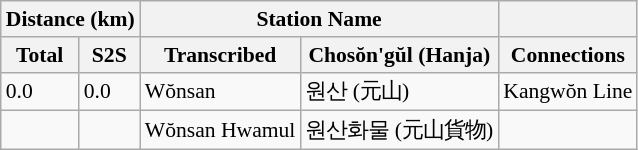<table class="wikitable" style="font-size:90%;">
<tr>
<th colspan="2">Distance (km)</th>
<th colspan="2">Station Name</th>
<th></th>
</tr>
<tr>
<th>Total</th>
<th>S2S</th>
<th>Transcribed</th>
<th>Chosŏn'gŭl (Hanja)</th>
<th>Connections</th>
</tr>
<tr>
<td>0.0</td>
<td>0.0</td>
<td>Wŏnsan</td>
<td>원산 (元山)</td>
<td>Kangwŏn Line</td>
</tr>
<tr>
<td></td>
<td></td>
<td>Wŏnsan Hwamul</td>
<td>원산화물 (元山貨物)</td>
<td></td>
</tr>
</table>
